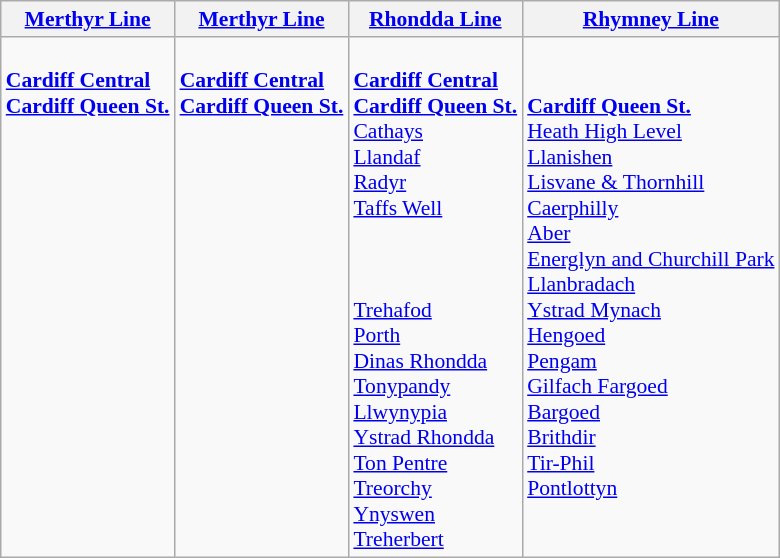<table class="wikitable" style="font-size: 90%">
<tr>
<th> <a href='#'>Merthyr Line</a></th>
<th> <a href='#'>Merthyr Line</a></th>
<th> <a href='#'>Rhondda Line</a></th>
<th> <a href='#'>Rhymney Line</a></th>
</tr>
<tr valign="top">
<td><br><strong><a href='#'>Cardiff Central</a></strong><br>
<strong><a href='#'>Cardiff Queen St.</a></strong><br>
<br>
<br>
<br>
<br>
<br>
<br>
<br>
<br>
<br>
<br>
<br>
<br>
</td>
<td><br><strong><a href='#'>Cardiff Central</a></strong><br>
<strong><a href='#'>Cardiff Queen St.</a></strong><br>
<br>
<br>
<br>
<br>
<br>
<br>
<br>
<br>
<br>
<br>
<br>
<br>
<br></td>
<td><br><strong><a href='#'>Cardiff Central</a></strong><br>
<strong><a href='#'>Cardiff Queen St.</a></strong><br>
<a href='#'>Cathays</a><br>
<a href='#'>Llandaf</a><br>
<a href='#'>Radyr</a><br>
<a href='#'>Taffs Well</a><br>
<br>
<br>
<br>
<a href='#'>Trehafod</a><br>
<a href='#'>Porth</a><br>
<a href='#'>Dinas Rhondda</a><br>
<a href='#'>Tonypandy</a><br>
<a href='#'>Llwynypia</a><br>
<a href='#'>Ystrad Rhondda</a><br>
<a href='#'>Ton Pentre</a><br>
<a href='#'>Treorchy</a><br>
<a href='#'>Ynyswen</a><br>
<a href='#'>Treherbert</a></td>
<td><br><strong></strong><br>
<strong><a href='#'>Cardiff Queen St.</a></strong><br>
<a href='#'>Heath High Level</a><br>
<a href='#'>Llanishen</a><br>
<a href='#'>Lisvane & Thornhill</a><br>
<a href='#'>Caerphilly</a><br>
<a href='#'>Aber</a><br>
<a href='#'>Energlyn and Churchill Park</a><br>
<a href='#'>Llanbradach</a><br>
<a href='#'>Ystrad Mynach</a><br>
<a href='#'>Hengoed</a><br>
<a href='#'>Pengam</a><br>
<a href='#'>Gilfach Fargoed</a><br>
<a href='#'>Bargoed</a><br>
<a href='#'>Brithdir</a><br>
<a href='#'>Tir-Phil</a><br>
<a href='#'>Pontlottyn</a><br>
<br></td>
</tr>
</table>
